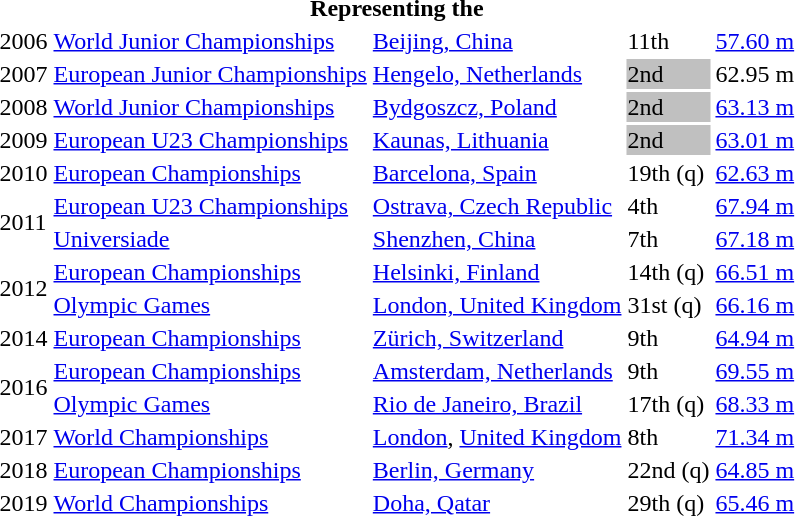<table>
<tr>
<th colspan="5">Representing the </th>
</tr>
<tr>
<td>2006</td>
<td><a href='#'>World Junior Championships</a></td>
<td><a href='#'>Beijing, China</a></td>
<td>11th</td>
<td><a href='#'>57.60 m</a></td>
</tr>
<tr>
<td>2007</td>
<td><a href='#'>European Junior Championships</a></td>
<td><a href='#'>Hengelo, Netherlands</a></td>
<td bgcolor=silver>2nd</td>
<td>62.95 m</td>
</tr>
<tr>
<td>2008</td>
<td><a href='#'>World Junior Championships</a></td>
<td><a href='#'>Bydgoszcz, Poland</a></td>
<td bgcolor=silver>2nd</td>
<td><a href='#'>63.13 m</a></td>
</tr>
<tr>
<td>2009</td>
<td><a href='#'>European U23 Championships</a></td>
<td><a href='#'>Kaunas, Lithuania</a></td>
<td bgcolor=silver>2nd</td>
<td><a href='#'>63.01 m</a></td>
</tr>
<tr>
<td>2010</td>
<td><a href='#'>European Championships</a></td>
<td><a href='#'>Barcelona, Spain</a></td>
<td>19th (q)</td>
<td><a href='#'>62.63 m</a></td>
</tr>
<tr>
<td rowspan=2>2011</td>
<td><a href='#'>European U23 Championships</a></td>
<td><a href='#'>Ostrava, Czech Republic</a></td>
<td>4th</td>
<td><a href='#'>67.94 m</a></td>
</tr>
<tr>
<td><a href='#'>Universiade</a></td>
<td><a href='#'>Shenzhen, China</a></td>
<td>7th</td>
<td><a href='#'>67.18 m</a></td>
</tr>
<tr>
<td rowspan=2>2012</td>
<td><a href='#'>European Championships</a></td>
<td><a href='#'>Helsinki, Finland</a></td>
<td>14th (q)</td>
<td><a href='#'>66.51 m</a></td>
</tr>
<tr>
<td><a href='#'>Olympic Games</a></td>
<td><a href='#'>London, United Kingdom</a></td>
<td>31st (q)</td>
<td><a href='#'>66.16 m</a></td>
</tr>
<tr>
<td>2014</td>
<td><a href='#'>European Championships</a></td>
<td><a href='#'>Zürich, Switzerland</a></td>
<td>9th</td>
<td><a href='#'>64.94 m</a></td>
</tr>
<tr>
<td rowspan=2>2016</td>
<td><a href='#'>European Championships</a></td>
<td><a href='#'>Amsterdam, Netherlands</a></td>
<td>9th</td>
<td><a href='#'>69.55 m</a></td>
</tr>
<tr>
<td><a href='#'>Olympic Games</a></td>
<td><a href='#'>Rio de Janeiro, Brazil</a></td>
<td>17th (q)</td>
<td><a href='#'>68.33 m</a></td>
</tr>
<tr>
<td>2017</td>
<td><a href='#'>World Championships</a></td>
<td><a href='#'>London</a>, <a href='#'>United Kingdom</a></td>
<td>8th</td>
<td><a href='#'>71.34 m</a></td>
</tr>
<tr>
<td>2018</td>
<td><a href='#'>European Championships</a></td>
<td><a href='#'>Berlin, Germany</a></td>
<td>22nd (q)</td>
<td><a href='#'>64.85 m</a></td>
</tr>
<tr>
<td>2019</td>
<td><a href='#'>World Championships</a></td>
<td><a href='#'>Doha, Qatar</a></td>
<td>29th (q)</td>
<td><a href='#'>65.46 m</a></td>
</tr>
</table>
